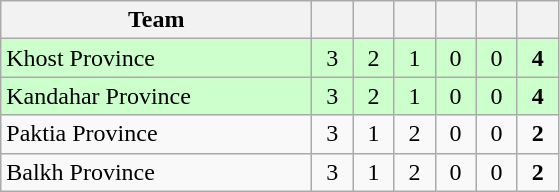<table class="wikitable" style="text-align:center">
<tr>
<th style="width:200px">Team</th>
<th width="20"></th>
<th width="20"></th>
<th width="20"></th>
<th width="20"></th>
<th width="20"></th>
<th width="20"></th>
</tr>
<tr style="background:#cfc">
<td style="text-align:left;">Khost Province</td>
<td>3</td>
<td>2</td>
<td>1</td>
<td>0</td>
<td>0</td>
<td><strong>4</strong></td>
</tr>
<tr style="background:#cfc">
<td style="text-align:left;">Kandahar Province</td>
<td>3</td>
<td>2</td>
<td>1</td>
<td>0</td>
<td>0</td>
<td><strong>4</strong></td>
</tr>
<tr>
<td style="text-align:left;">Paktia Province</td>
<td>3</td>
<td>1</td>
<td>2</td>
<td>0</td>
<td>0</td>
<td><strong>2</strong></td>
</tr>
<tr>
<td style="text-align:left;">Balkh Province</td>
<td>3</td>
<td>1</td>
<td>2</td>
<td>0</td>
<td>0</td>
<td><strong>2</strong></td>
</tr>
</table>
